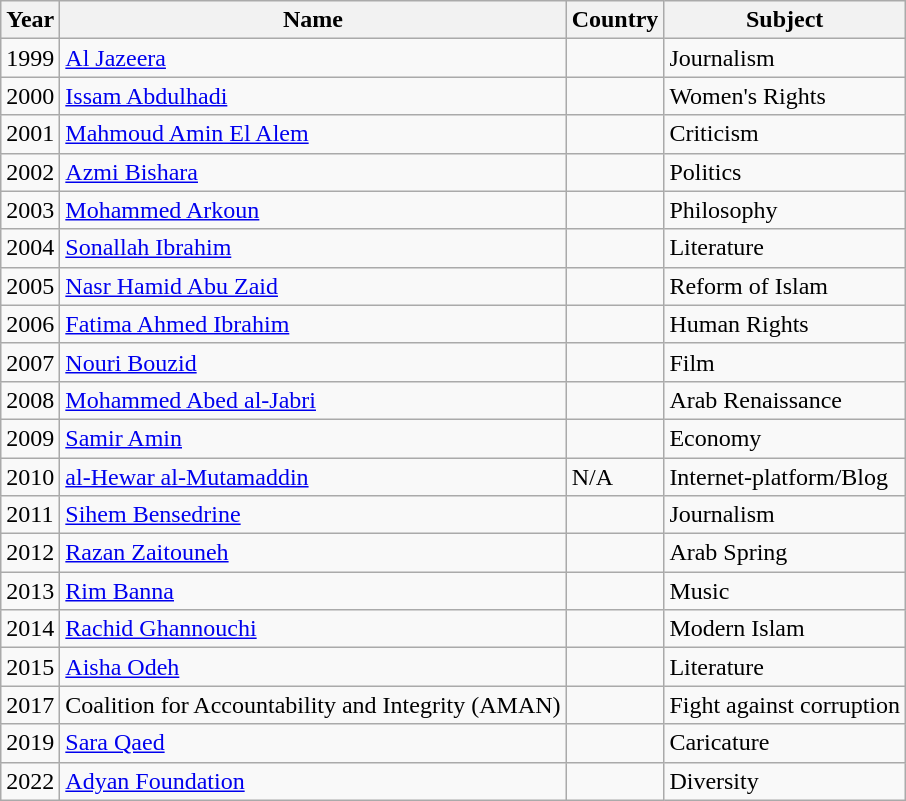<table class="wikitable sortable">
<tr>
<th>Year</th>
<th>Name</th>
<th>Country</th>
<th>Subject</th>
</tr>
<tr>
<td>1999</td>
<td><a href='#'>Al Jazeera</a></td>
<td></td>
<td>Journalism</td>
</tr>
<tr>
<td>2000</td>
<td><a href='#'>Issam Abdulhadi</a></td>
<td></td>
<td>Women's Rights</td>
</tr>
<tr>
<td>2001</td>
<td><a href='#'>Mahmoud Amin El Alem</a></td>
<td></td>
<td>Criticism</td>
</tr>
<tr>
<td>2002</td>
<td><a href='#'>Azmi Bishara</a></td>
<td></td>
<td>Politics</td>
</tr>
<tr>
<td>2003</td>
<td><a href='#'>Mohammed Arkoun</a></td>
<td></td>
<td>Philosophy</td>
</tr>
<tr>
<td>2004</td>
<td><a href='#'>Sonallah Ibrahim</a></td>
<td></td>
<td>Literature</td>
</tr>
<tr>
<td>2005</td>
<td><a href='#'>Nasr Hamid Abu Zaid</a></td>
<td></td>
<td>Reform of Islam</td>
</tr>
<tr>
<td>2006</td>
<td><a href='#'>Fatima Ahmed Ibrahim</a></td>
<td></td>
<td>Human Rights</td>
</tr>
<tr>
<td>2007</td>
<td><a href='#'>Nouri Bouzid</a></td>
<td></td>
<td>Film</td>
</tr>
<tr>
<td>2008</td>
<td><a href='#'>Mohammed Abed al-Jabri</a></td>
<td></td>
<td>Arab Renaissance</td>
</tr>
<tr>
<td>2009</td>
<td><a href='#'>Samir Amin</a></td>
<td></td>
<td>Economy</td>
</tr>
<tr>
<td>2010</td>
<td><a href='#'>al-Hewar al-Mutamaddin</a></td>
<td>N/A</td>
<td>Internet-platform/Blog</td>
</tr>
<tr>
<td>2011</td>
<td><a href='#'>Sihem Bensedrine</a></td>
<td></td>
<td>Journalism</td>
</tr>
<tr>
<td>2012</td>
<td><a href='#'>Razan Zaitouneh</a></td>
<td></td>
<td>Arab Spring</td>
</tr>
<tr>
<td>2013</td>
<td><a href='#'>Rim Banna</a></td>
<td></td>
<td>Music</td>
</tr>
<tr>
<td>2014</td>
<td><a href='#'>Rachid Ghannouchi</a></td>
<td></td>
<td>Modern Islam</td>
</tr>
<tr>
<td>2015</td>
<td><a href='#'>Aisha Odeh</a></td>
<td></td>
<td>Literature</td>
</tr>
<tr>
<td>2017</td>
<td>Coalition for Accountability and Integrity (AMAN)</td>
<td></td>
<td>Fight against corruption</td>
</tr>
<tr>
<td>2019</td>
<td><a href='#'>Sara Qaed</a></td>
<td></td>
<td>Caricature</td>
</tr>
<tr>
<td>2022</td>
<td><a href='#'>Adyan Foundation</a></td>
<td></td>
<td>Diversity</td>
</tr>
</table>
